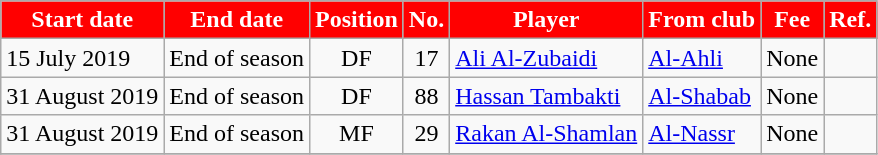<table class="wikitable sortable">
<tr>
<th style="background:red; color:white;">Start date</th>
<th style="background:red; color:white;">End date</th>
<th style="background:red; color:white;">Position</th>
<th style="background:red; color:white;">No.</th>
<th style="background:red; color:white;">Player</th>
<th style="background:red; color:white;">From club</th>
<th style="background:red; color:white;">Fee</th>
<th style="background:red; color:white;">Ref.</th>
</tr>
<tr>
<td>15 July 2019</td>
<td>End of season</td>
<td style="text-align:center;">DF</td>
<td style="text-align:center;">17</td>
<td style="text-align:left;"> <a href='#'>Ali Al-Zubaidi</a></td>
<td style="text-align:left;"> <a href='#'>Al-Ahli</a></td>
<td>None</td>
<td></td>
</tr>
<tr>
<td>31 August 2019</td>
<td>End of season</td>
<td style="text-align:center;">DF</td>
<td style="text-align:center;">88</td>
<td style="text-align:left;"> <a href='#'>Hassan Tambakti</a></td>
<td style="text-align:left;"> <a href='#'>Al-Shabab</a></td>
<td>None</td>
<td></td>
</tr>
<tr>
<td>31 August 2019</td>
<td>End of season</td>
<td style="text-align:center;">MF</td>
<td style="text-align:center;">29</td>
<td style="text-align:left;"> <a href='#'>Rakan Al-Shamlan</a></td>
<td style="text-align:left;"> <a href='#'>Al-Nassr</a></td>
<td>None</td>
<td></td>
</tr>
<tr>
</tr>
</table>
